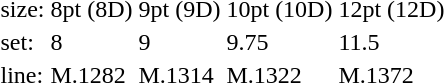<table style="margin-left:40px;">
<tr>
<td>size:</td>
<td>8pt (8D)</td>
<td>9pt (9D)</td>
<td>10pt (10D)</td>
<td>12pt (12D)</td>
</tr>
<tr>
<td>set:</td>
<td>8</td>
<td>9</td>
<td>9.75</td>
<td>11.5</td>
</tr>
<tr>
<td>line:</td>
<td>M.1282</td>
<td>M.1314</td>
<td>M.1322</td>
<td>M.1372</td>
</tr>
</table>
